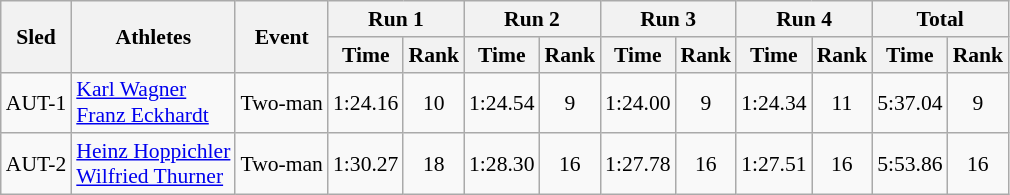<table class="wikitable" border="1" style="font-size:90%">
<tr>
<th rowspan="2">Sled</th>
<th rowspan="2">Athletes</th>
<th rowspan="2">Event</th>
<th colspan="2">Run 1</th>
<th colspan="2">Run 2</th>
<th colspan="2">Run 3</th>
<th colspan="2">Run 4</th>
<th colspan="2">Total</th>
</tr>
<tr>
<th>Time</th>
<th>Rank</th>
<th>Time</th>
<th>Rank</th>
<th>Time</th>
<th>Rank</th>
<th>Time</th>
<th>Rank</th>
<th>Time</th>
<th>Rank</th>
</tr>
<tr>
<td align="center">AUT-1</td>
<td><a href='#'>Karl Wagner</a><br><a href='#'>Franz Eckhardt</a></td>
<td>Two-man</td>
<td align="center">1:24.16</td>
<td align="center">10</td>
<td align="center">1:24.54</td>
<td align="center">9</td>
<td align="center">1:24.00</td>
<td align="center">9</td>
<td align="center">1:24.34</td>
<td align="center">11</td>
<td align="center">5:37.04</td>
<td align="center">9</td>
</tr>
<tr>
<td align="center">AUT-2</td>
<td><a href='#'>Heinz Hoppichler</a><br><a href='#'>Wilfried Thurner</a></td>
<td>Two-man</td>
<td align="center">1:30.27</td>
<td align="center">18</td>
<td align="center">1:28.30</td>
<td align="center">16</td>
<td align="center">1:27.78</td>
<td align="center">16</td>
<td align="center">1:27.51</td>
<td align="center">16</td>
<td align="center">5:53.86</td>
<td align="center">16</td>
</tr>
</table>
